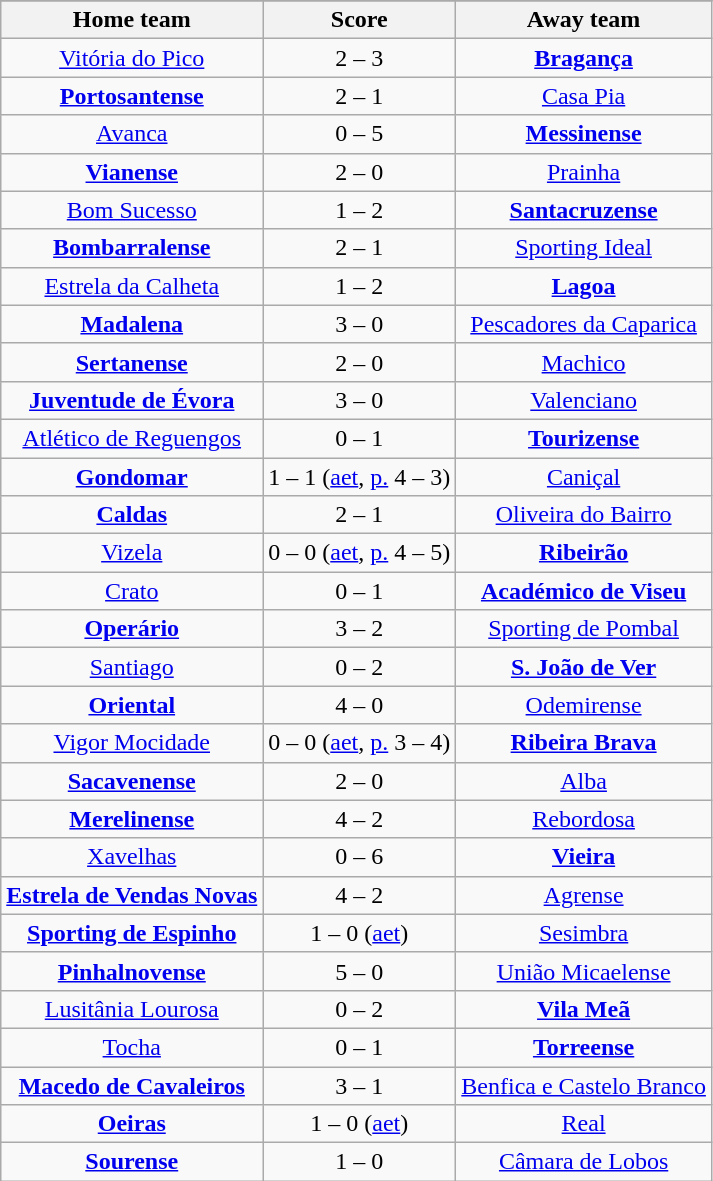<table class="wikitable" style="text-align: center">
<tr>
</tr>
<tr>
<th>Home team</th>
<th>Score</th>
<th>Away team</th>
</tr>
<tr>
<td><a href='#'>Vitória do Pico</a> </td>
<td>2 – 3</td>
<td><strong><a href='#'>Bragança</a></strong> </td>
</tr>
<tr>
<td><strong><a href='#'>Portosantense</a></strong> </td>
<td>2 – 1</td>
<td><a href='#'>Casa Pia</a> </td>
</tr>
<tr>
<td><a href='#'>Avanca</a> </td>
<td>0 – 5</td>
<td><strong><a href='#'>Messinense</a></strong> </td>
</tr>
<tr>
<td><strong><a href='#'>Vianense</a></strong> </td>
<td>2 – 0</td>
<td><a href='#'>Prainha</a> </td>
</tr>
<tr>
<td><a href='#'>Bom Sucesso</a> </td>
<td>1 – 2</td>
<td><strong><a href='#'>Santacruzense</a></strong> </td>
</tr>
<tr>
<td><strong><a href='#'>Bombarralense</a></strong> </td>
<td>2 – 1</td>
<td><a href='#'>Sporting Ideal</a> </td>
</tr>
<tr>
<td><a href='#'>Estrela da Calheta</a> </td>
<td>1 – 2</td>
<td><strong><a href='#'>Lagoa</a></strong> </td>
</tr>
<tr>
<td><strong><a href='#'>Madalena</a></strong> </td>
<td>3 – 0</td>
<td><a href='#'>Pescadores da Caparica</a> </td>
</tr>
<tr>
<td><strong><a href='#'>Sertanense</a></strong> </td>
<td>2 – 0</td>
<td><a href='#'>Machico</a> </td>
</tr>
<tr>
<td><strong><a href='#'>Juventude de Évora</a></strong> </td>
<td>3 – 0</td>
<td><a href='#'>Valenciano</a> </td>
</tr>
<tr>
<td><a href='#'>Atlético de Reguengos</a> </td>
<td>0 – 1</td>
<td><strong><a href='#'>Tourizense</a></strong> </td>
</tr>
<tr>
<td><strong><a href='#'>Gondomar</a></strong> </td>
<td>1 – 1 (<a href='#'>aet</a>, <a href='#'>p.</a> 4 – 3)</td>
<td><a href='#'>Caniçal</a> </td>
</tr>
<tr>
<td><strong><a href='#'>Caldas</a></strong> </td>
<td>2 – 1</td>
<td><a href='#'>Oliveira do Bairro</a> </td>
</tr>
<tr>
<td><a href='#'>Vizela</a> </td>
<td>0 – 0 (<a href='#'>aet</a>, <a href='#'>p.</a> 4 – 5)</td>
<td><strong><a href='#'>Ribeirão</a></strong> </td>
</tr>
<tr>
<td><a href='#'>Crato</a> </td>
<td>0 – 1</td>
<td><strong><a href='#'>Académico de Viseu</a></strong> </td>
</tr>
<tr>
<td><strong><a href='#'>Operário</a></strong> </td>
<td>3 – 2</td>
<td><a href='#'>Sporting de Pombal</a> </td>
</tr>
<tr>
<td><a href='#'>Santiago</a> </td>
<td>0 – 2</td>
<td><strong><a href='#'>S. João de Ver</a></strong> </td>
</tr>
<tr>
<td><strong><a href='#'>Oriental</a></strong> </td>
<td>4 – 0</td>
<td><a href='#'>Odemirense</a> </td>
</tr>
<tr>
<td><a href='#'>Vigor Mocidade</a> </td>
<td>0 – 0 (<a href='#'>aet</a>, <a href='#'>p.</a> 3 – 4)</td>
<td><strong><a href='#'>Ribeira Brava</a></strong> </td>
</tr>
<tr>
<td><strong><a href='#'>Sacavenense</a></strong> </td>
<td>2 – 0</td>
<td><a href='#'>Alba</a> </td>
</tr>
<tr>
<td><strong><a href='#'>Merelinense</a></strong> </td>
<td>4 – 2</td>
<td><a href='#'>Rebordosa</a> </td>
</tr>
<tr>
<td><a href='#'>Xavelhas</a> </td>
<td>0 – 6</td>
<td><strong><a href='#'>Vieira</a></strong> </td>
</tr>
<tr>
<td><strong><a href='#'>Estrela de Vendas Novas</a></strong> </td>
<td>4 – 2</td>
<td><a href='#'>Agrense</a> </td>
</tr>
<tr>
<td><strong><a href='#'>Sporting de Espinho</a></strong> </td>
<td>1 – 0 (<a href='#'>aet</a>)</td>
<td><a href='#'>Sesimbra</a> </td>
</tr>
<tr>
<td><strong><a href='#'>Pinhalnovense</a></strong> </td>
<td>5 – 0</td>
<td><a href='#'>União Micaelense</a> </td>
</tr>
<tr>
<td><a href='#'>Lusitânia Lourosa</a> </td>
<td>0 – 2</td>
<td><strong><a href='#'>Vila Meã</a></strong> </td>
</tr>
<tr>
<td><a href='#'>Tocha</a> </td>
<td>0 – 1</td>
<td><strong><a href='#'>Torreense</a></strong> </td>
</tr>
<tr>
<td><strong><a href='#'>Macedo de Cavaleiros</a></strong> </td>
<td>3 – 1</td>
<td><a href='#'>Benfica e Castelo Branco</a> </td>
</tr>
<tr>
<td><strong><a href='#'>Oeiras</a></strong> </td>
<td>1 – 0 (<a href='#'>aet</a>)</td>
<td><a href='#'>Real</a> </td>
</tr>
<tr>
<td><strong><a href='#'>Sourense</a></strong> </td>
<td>1 – 0</td>
<td><a href='#'>Câmara de Lobos</a> </td>
</tr>
</table>
